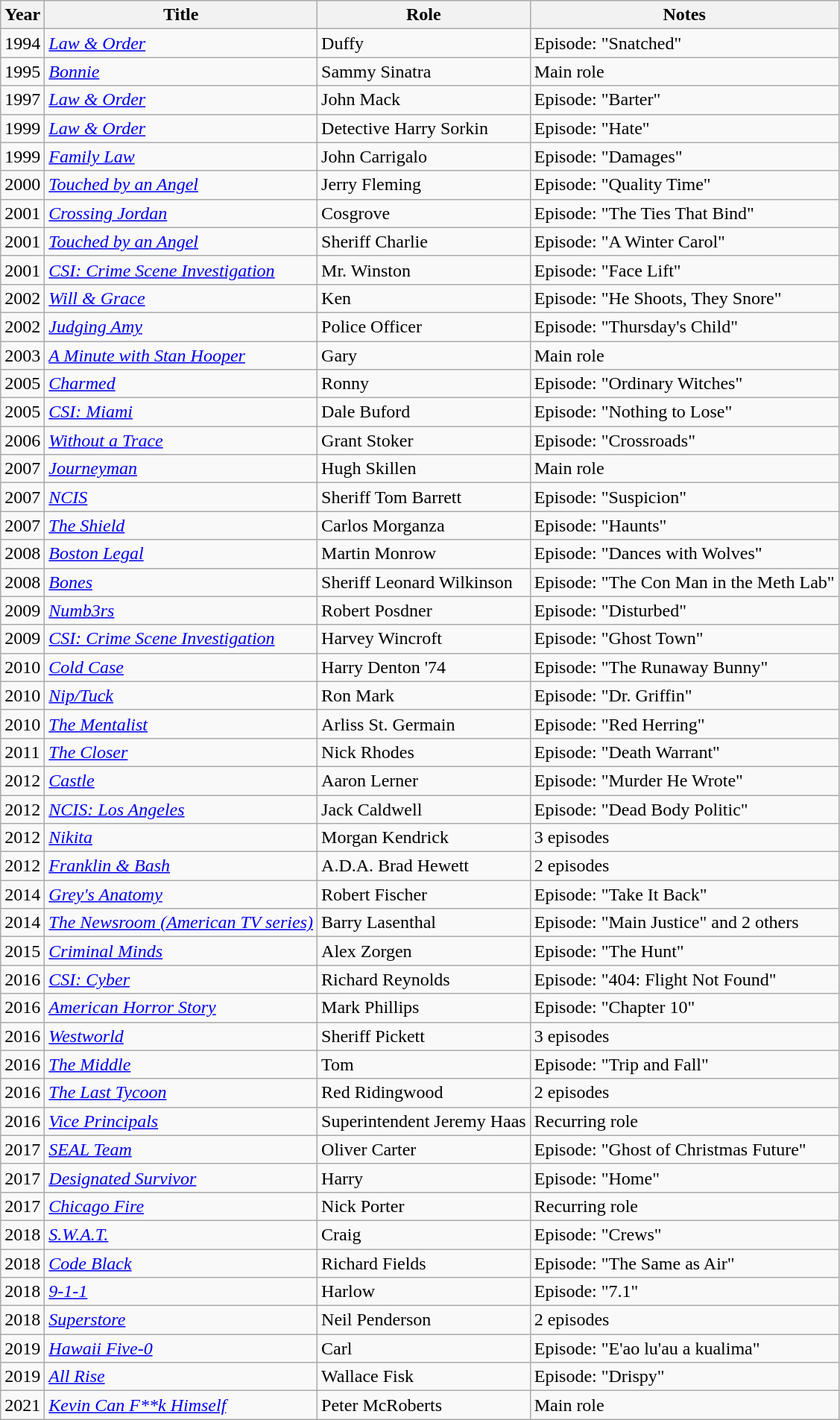<table class="wikitable sortable">
<tr>
<th>Year</th>
<th>Title</th>
<th>Role</th>
<th class = "unsortable">Notes</th>
</tr>
<tr>
<td>1994</td>
<td><em><a href='#'>Law & Order</a></em></td>
<td>Duffy</td>
<td>Episode: "Snatched"</td>
</tr>
<tr>
<td>1995</td>
<td><em><a href='#'>Bonnie</a></em></td>
<td>Sammy Sinatra</td>
<td>Main role</td>
</tr>
<tr>
<td>1997</td>
<td><em><a href='#'>Law & Order</a></em></td>
<td>John Mack</td>
<td>Episode: "Barter"</td>
</tr>
<tr>
<td>1999</td>
<td><em><a href='#'>Law & Order</a></em></td>
<td>Detective Harry Sorkin</td>
<td>Episode: "Hate"</td>
</tr>
<tr>
<td>1999</td>
<td><em><a href='#'>Family Law</a></em></td>
<td>John Carrigalo</td>
<td>Episode: "Damages"</td>
</tr>
<tr>
<td>2000</td>
<td><em><a href='#'>Touched by an Angel</a></em></td>
<td>Jerry Fleming</td>
<td>Episode: "Quality Time"</td>
</tr>
<tr>
<td>2001</td>
<td><em><a href='#'>Crossing Jordan</a></em></td>
<td>Cosgrove</td>
<td>Episode: "The Ties That Bind"</td>
</tr>
<tr>
<td>2001</td>
<td><em><a href='#'>Touched by an Angel</a></em></td>
<td>Sheriff Charlie</td>
<td>Episode: "A Winter Carol"</td>
</tr>
<tr>
<td>2001</td>
<td><em><a href='#'>CSI: Crime Scene Investigation</a></em></td>
<td>Mr. Winston</td>
<td>Episode: "Face Lift"</td>
</tr>
<tr>
<td>2002</td>
<td><em><a href='#'>Will & Grace</a></em></td>
<td>Ken</td>
<td>Episode: "He Shoots, They Snore"</td>
</tr>
<tr>
<td>2002</td>
<td><em><a href='#'>Judging Amy</a></em></td>
<td>Police Officer</td>
<td>Episode: "Thursday's Child"</td>
</tr>
<tr>
<td>2003</td>
<td><em><a href='#'>A Minute with Stan Hooper</a></em></td>
<td>Gary</td>
<td>Main role</td>
</tr>
<tr>
<td>2005</td>
<td><em><a href='#'>Charmed</a></em></td>
<td>Ronny</td>
<td>Episode: "Ordinary Witches"</td>
</tr>
<tr>
<td>2005</td>
<td><em><a href='#'>CSI: Miami</a></em></td>
<td>Dale Buford</td>
<td>Episode: "Nothing to Lose"</td>
</tr>
<tr>
<td>2006</td>
<td><em><a href='#'>Without a Trace</a></em></td>
<td>Grant Stoker</td>
<td>Episode: "Crossroads"</td>
</tr>
<tr>
<td>2007</td>
<td><em><a href='#'>Journeyman</a></em></td>
<td>Hugh Skillen</td>
<td>Main role</td>
</tr>
<tr>
<td>2007</td>
<td><em><a href='#'>NCIS</a></em></td>
<td>Sheriff Tom Barrett</td>
<td>Episode: "Suspicion"</td>
</tr>
<tr>
<td>2007</td>
<td><em><a href='#'>The Shield</a></em></td>
<td>Carlos Morganza</td>
<td>Episode: "Haunts"</td>
</tr>
<tr>
<td>2008</td>
<td><em><a href='#'>Boston Legal</a></em></td>
<td>Martin Monrow</td>
<td>Episode: "Dances with Wolves"</td>
</tr>
<tr>
<td>2008</td>
<td><em><a href='#'>Bones</a></em></td>
<td>Sheriff Leonard Wilkinson</td>
<td>Episode: "The Con Man in the Meth Lab"</td>
</tr>
<tr>
<td>2009</td>
<td><em><a href='#'>Numb3rs</a></em></td>
<td>Robert Posdner</td>
<td>Episode: "Disturbed"</td>
</tr>
<tr>
<td>2009</td>
<td><em><a href='#'>CSI: Crime Scene Investigation</a></em></td>
<td>Harvey Wincroft</td>
<td>Episode: "Ghost Town"</td>
</tr>
<tr>
<td>2010</td>
<td><em><a href='#'>Cold Case</a></em></td>
<td>Harry Denton '74</td>
<td>Episode: "The Runaway Bunny"</td>
</tr>
<tr>
<td>2010</td>
<td><em><a href='#'>Nip/Tuck</a></em></td>
<td>Ron Mark</td>
<td>Episode: "Dr. Griffin"</td>
</tr>
<tr>
<td>2010</td>
<td><em><a href='#'>The Mentalist</a></em></td>
<td>Arliss St. Germain</td>
<td>Episode: "Red Herring"</td>
</tr>
<tr>
<td>2011</td>
<td><em><a href='#'>The Closer</a></em></td>
<td>Nick Rhodes</td>
<td>Episode: "Death Warrant"</td>
</tr>
<tr>
<td>2012</td>
<td><em><a href='#'>Castle</a></em></td>
<td>Aaron Lerner</td>
<td>Episode: "Murder He Wrote"</td>
</tr>
<tr>
<td>2012</td>
<td><em><a href='#'>NCIS: Los Angeles</a></em></td>
<td>Jack Caldwell</td>
<td>Episode: "Dead Body Politic"</td>
</tr>
<tr>
<td>2012</td>
<td><em><a href='#'>Nikita</a></em></td>
<td>Morgan Kendrick</td>
<td>3 episodes</td>
</tr>
<tr>
<td>2012</td>
<td><em><a href='#'>Franklin & Bash</a></em></td>
<td>A.D.A. Brad Hewett</td>
<td>2 episodes</td>
</tr>
<tr>
<td>2014</td>
<td><em><a href='#'>Grey's Anatomy</a></em></td>
<td>Robert Fischer</td>
<td>Episode: "Take It Back"</td>
</tr>
<tr>
<td>2014</td>
<td><em><a href='#'>The Newsroom (American TV series)</a></em></td>
<td>Barry Lasenthal</td>
<td>Episode: "Main Justice" and 2 others</td>
</tr>
<tr>
<td>2015</td>
<td><em><a href='#'>Criminal Minds</a></em></td>
<td>Alex Zorgen</td>
<td>Episode: "The Hunt"</td>
</tr>
<tr>
<td>2016</td>
<td><em><a href='#'>CSI: Cyber</a></em></td>
<td>Richard Reynolds</td>
<td>Episode: "404: Flight Not Found"</td>
</tr>
<tr>
<td>2016</td>
<td><em><a href='#'>American Horror Story</a></em></td>
<td>Mark Phillips</td>
<td>Episode: "Chapter 10"</td>
</tr>
<tr>
<td>2016</td>
<td><em><a href='#'>Westworld</a></em></td>
<td>Sheriff Pickett</td>
<td>3 episodes</td>
</tr>
<tr>
<td>2016</td>
<td><em><a href='#'>The Middle</a></em></td>
<td>Tom</td>
<td>Episode: "Trip and Fall"</td>
</tr>
<tr>
<td>2016</td>
<td><em><a href='#'>The Last Tycoon</a></em></td>
<td>Red Ridingwood</td>
<td>2 episodes</td>
</tr>
<tr>
<td>2016</td>
<td><em><a href='#'>Vice Principals</a></em></td>
<td>Superintendent Jeremy Haas</td>
<td>Recurring role</td>
</tr>
<tr>
<td>2017</td>
<td><em><a href='#'>SEAL Team</a></em></td>
<td>Oliver Carter</td>
<td>Episode: "Ghost of Christmas Future"</td>
</tr>
<tr>
<td>2017</td>
<td><em><a href='#'>Designated Survivor</a></em></td>
<td>Harry</td>
<td>Episode: "Home"</td>
</tr>
<tr>
<td>2017</td>
<td><em><a href='#'>Chicago Fire</a></em></td>
<td>Nick Porter</td>
<td>Recurring role</td>
</tr>
<tr>
<td>2018</td>
<td><em><a href='#'>S.W.A.T.</a></em></td>
<td>Craig</td>
<td>Episode: "Crews"</td>
</tr>
<tr>
<td>2018</td>
<td><em><a href='#'>Code Black</a></em></td>
<td>Richard Fields</td>
<td>Episode: "The Same as Air"</td>
</tr>
<tr>
<td>2018</td>
<td><em><a href='#'>9-1-1</a></em></td>
<td>Harlow</td>
<td>Episode: "7.1"</td>
</tr>
<tr>
<td>2018</td>
<td><em><a href='#'>Superstore</a></em></td>
<td>Neil Penderson</td>
<td>2 episodes</td>
</tr>
<tr>
<td>2019</td>
<td><em><a href='#'>Hawaii Five-0</a></em></td>
<td>Carl</td>
<td>Episode: "E'ao lu'au a kualima"</td>
</tr>
<tr>
<td>2019</td>
<td><em><a href='#'>All Rise</a></em></td>
<td>Wallace Fisk</td>
<td>Episode: "Drispy"</td>
</tr>
<tr>
<td>2021</td>
<td><em><a href='#'>Kevin Can F**k Himself</a></em></td>
<td>Peter McRoberts</td>
<td>Main role</td>
</tr>
</table>
